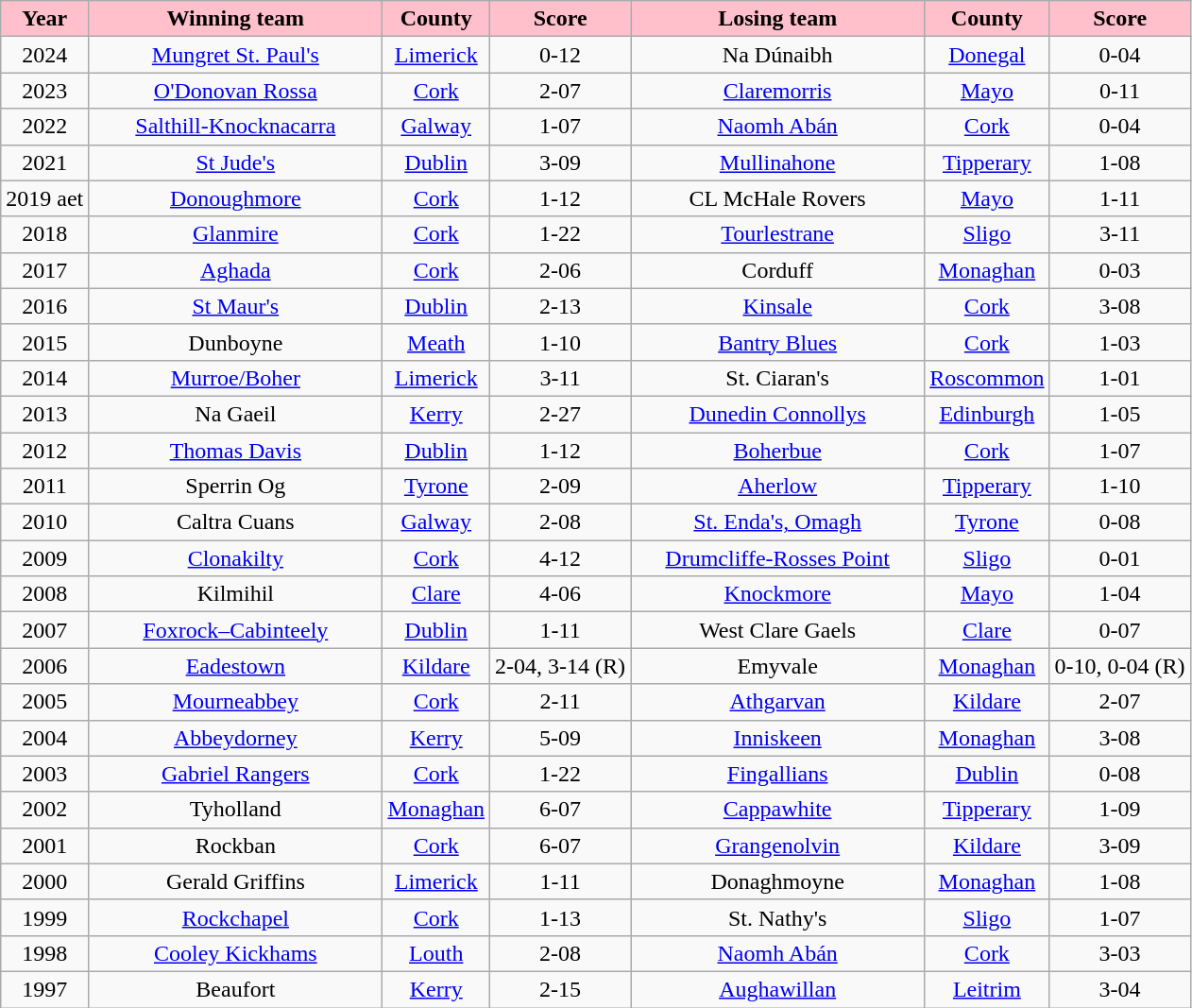<table class="wikitable" style="text-align:center;">
<tr>
<th style="background:pink;">Year</th>
<th style="background:pink;width: 200px">Winning team</th>
<th style="background:pink;">County</th>
<th style="background:pink;">Score</th>
<th style="background:pink;width: 200px">Losing team</th>
<th style="background:pink;">County</th>
<th style="background:pink;">Score</th>
</tr>
<tr>
<td>2024</td>
<td><a href='#'>Mungret St. Paul's</a></td>
<td><a href='#'>Limerick</a></td>
<td>0-12</td>
<td>Na Dúnaibh</td>
<td><a href='#'>Donegal</a></td>
<td>0-04</td>
</tr>
<tr>
<td>2023</td>
<td><a href='#'>O'Donovan Rossa</a></td>
<td><a href='#'>Cork</a></td>
<td>2-07</td>
<td><a href='#'>Claremorris</a></td>
<td><a href='#'>Mayo</a></td>
<td>0-11</td>
</tr>
<tr>
<td>2022</td>
<td><a href='#'>Salthill-Knocknacarra</a></td>
<td><a href='#'>Galway</a></td>
<td>1-07</td>
<td><a href='#'>Naomh Abán</a></td>
<td><a href='#'>Cork</a></td>
<td>0-04</td>
</tr>
<tr>
<td>2021</td>
<td><a href='#'>St Jude's</a></td>
<td><a href='#'>Dublin</a></td>
<td>3-09</td>
<td><a href='#'>Mullinahone</a></td>
<td><a href='#'>Tipperary</a></td>
<td>1-08</td>
</tr>
<tr>
<td>2019 aet</td>
<td><a href='#'>Donoughmore</a></td>
<td><a href='#'>Cork</a></td>
<td>1-12</td>
<td>CL McHale Rovers</td>
<td><a href='#'>Mayo</a></td>
<td>1-11</td>
</tr>
<tr>
<td>2018</td>
<td><a href='#'>Glanmire</a></td>
<td><a href='#'>Cork</a></td>
<td>1-22</td>
<td><a href='#'>Tourlestrane</a></td>
<td><a href='#'>Sligo</a></td>
<td>3-11</td>
</tr>
<tr>
<td>2017</td>
<td><a href='#'>Aghada</a></td>
<td><a href='#'>Cork</a></td>
<td>2-06</td>
<td>Corduff</td>
<td><a href='#'>Monaghan</a></td>
<td>0-03</td>
</tr>
<tr>
<td>2016</td>
<td><a href='#'>St Maur's</a></td>
<td><a href='#'>Dublin</a></td>
<td>2-13</td>
<td><a href='#'>Kinsale</a></td>
<td><a href='#'>Cork</a></td>
<td>3-08</td>
</tr>
<tr>
<td>2015</td>
<td>Dunboyne</td>
<td><a href='#'>Meath</a></td>
<td>1-10</td>
<td><a href='#'>Bantry Blues</a></td>
<td><a href='#'>Cork</a></td>
<td>1-03</td>
</tr>
<tr>
<td>2014</td>
<td><a href='#'>Murroe/Boher</a></td>
<td><a href='#'>Limerick</a></td>
<td>3-11</td>
<td>St. Ciaran's</td>
<td><a href='#'>Roscommon</a></td>
<td>1-01</td>
</tr>
<tr>
<td>2013</td>
<td>Na Gaeil</td>
<td><a href='#'>Kerry</a></td>
<td>2-27</td>
<td><a href='#'>Dunedin Connollys</a></td>
<td><a href='#'>Edinburgh</a></td>
<td>1-05</td>
</tr>
<tr>
<td>2012</td>
<td><a href='#'>Thomas Davis</a></td>
<td><a href='#'>Dublin</a></td>
<td>1-12</td>
<td><a href='#'>Boherbue</a></td>
<td><a href='#'>Cork</a></td>
<td>1-07</td>
</tr>
<tr>
<td>2011</td>
<td>Sperrin Og</td>
<td><a href='#'>Tyrone</a></td>
<td>2-09</td>
<td><a href='#'>Aherlow</a></td>
<td><a href='#'>Tipperary</a></td>
<td>1-10</td>
</tr>
<tr>
<td>2010</td>
<td>Caltra Cuans</td>
<td><a href='#'>Galway</a></td>
<td>2-08</td>
<td><a href='#'>St. Enda's, Omagh</a></td>
<td><a href='#'>Tyrone</a></td>
<td>0-08</td>
</tr>
<tr>
<td>2009</td>
<td><a href='#'>Clonakilty</a></td>
<td><a href='#'>Cork</a></td>
<td>4-12</td>
<td><a href='#'>Drumcliffe-Rosses Point</a></td>
<td><a href='#'>Sligo</a></td>
<td>0-01</td>
</tr>
<tr>
<td>2008</td>
<td>Kilmihil</td>
<td><a href='#'>Clare</a></td>
<td>4-06</td>
<td><a href='#'>Knockmore</a></td>
<td><a href='#'>Mayo</a></td>
<td>1-04</td>
</tr>
<tr>
<td>2007</td>
<td><a href='#'>Foxrock–Cabinteely</a></td>
<td><a href='#'>Dublin</a></td>
<td>1-11</td>
<td>West Clare Gaels</td>
<td><a href='#'>Clare</a></td>
<td>0-07</td>
</tr>
<tr>
<td>2006</td>
<td><a href='#'>Eadestown</a></td>
<td><a href='#'>Kildare</a></td>
<td>2-04, 3-14 (R)</td>
<td>Emyvale</td>
<td><a href='#'>Monaghan</a></td>
<td>0-10, 0-04 (R)</td>
</tr>
<tr>
<td>2005</td>
<td><a href='#'>Mourneabbey</a></td>
<td><a href='#'>Cork</a></td>
<td>2-11</td>
<td><a href='#'>Athgarvan</a></td>
<td><a href='#'>Kildare</a></td>
<td>2-07</td>
</tr>
<tr>
<td>2004</td>
<td><a href='#'>Abbeydorney</a></td>
<td><a href='#'>Kerry</a></td>
<td>5-09</td>
<td><a href='#'>Inniskeen</a></td>
<td><a href='#'>Monaghan</a></td>
<td>3-08</td>
</tr>
<tr>
<td>2003</td>
<td><a href='#'>Gabriel Rangers</a></td>
<td><a href='#'>Cork</a></td>
<td>1-22</td>
<td><a href='#'>Fingallians</a></td>
<td><a href='#'>Dublin</a></td>
<td>0-08</td>
</tr>
<tr>
<td>2002</td>
<td>Tyholland</td>
<td><a href='#'>Monaghan</a></td>
<td>6-07</td>
<td><a href='#'>Cappawhite</a></td>
<td><a href='#'>Tipperary</a></td>
<td>1-09</td>
</tr>
<tr>
<td>2001</td>
<td>Rockban</td>
<td><a href='#'>Cork</a></td>
<td>6-07</td>
<td><a href='#'>Grangenolvin</a></td>
<td><a href='#'>Kildare</a></td>
<td>3-09</td>
</tr>
<tr>
<td>2000</td>
<td>Gerald Griffins</td>
<td><a href='#'>Limerick</a></td>
<td>1-11</td>
<td>Donaghmoyne</td>
<td><a href='#'>Monaghan</a></td>
<td>1-08</td>
</tr>
<tr>
<td>1999</td>
<td><a href='#'>Rockchapel</a></td>
<td><a href='#'>Cork</a></td>
<td>1-13</td>
<td>St. Nathy's</td>
<td><a href='#'>Sligo</a></td>
<td>1-07</td>
</tr>
<tr>
<td>1998</td>
<td><a href='#'>Cooley Kickhams</a></td>
<td><a href='#'>Louth</a></td>
<td>2-08</td>
<td><a href='#'>Naomh Abán</a></td>
<td><a href='#'>Cork</a></td>
<td>3-03</td>
</tr>
<tr>
<td>1997</td>
<td>Beaufort</td>
<td><a href='#'>Kerry</a></td>
<td>2-15</td>
<td><a href='#'>Aughawillan</a></td>
<td><a href='#'>Leitrim</a></td>
<td>3-04</td>
</tr>
</table>
